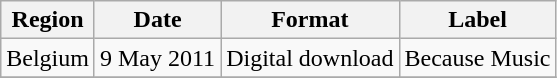<table class=wikitable>
<tr>
<th>Region</th>
<th>Date</th>
<th>Format</th>
<th>Label</th>
</tr>
<tr>
<td>Belgium</td>
<td>9 May 2011</td>
<td>Digital download</td>
<td>Because Music</td>
</tr>
<tr>
</tr>
</table>
